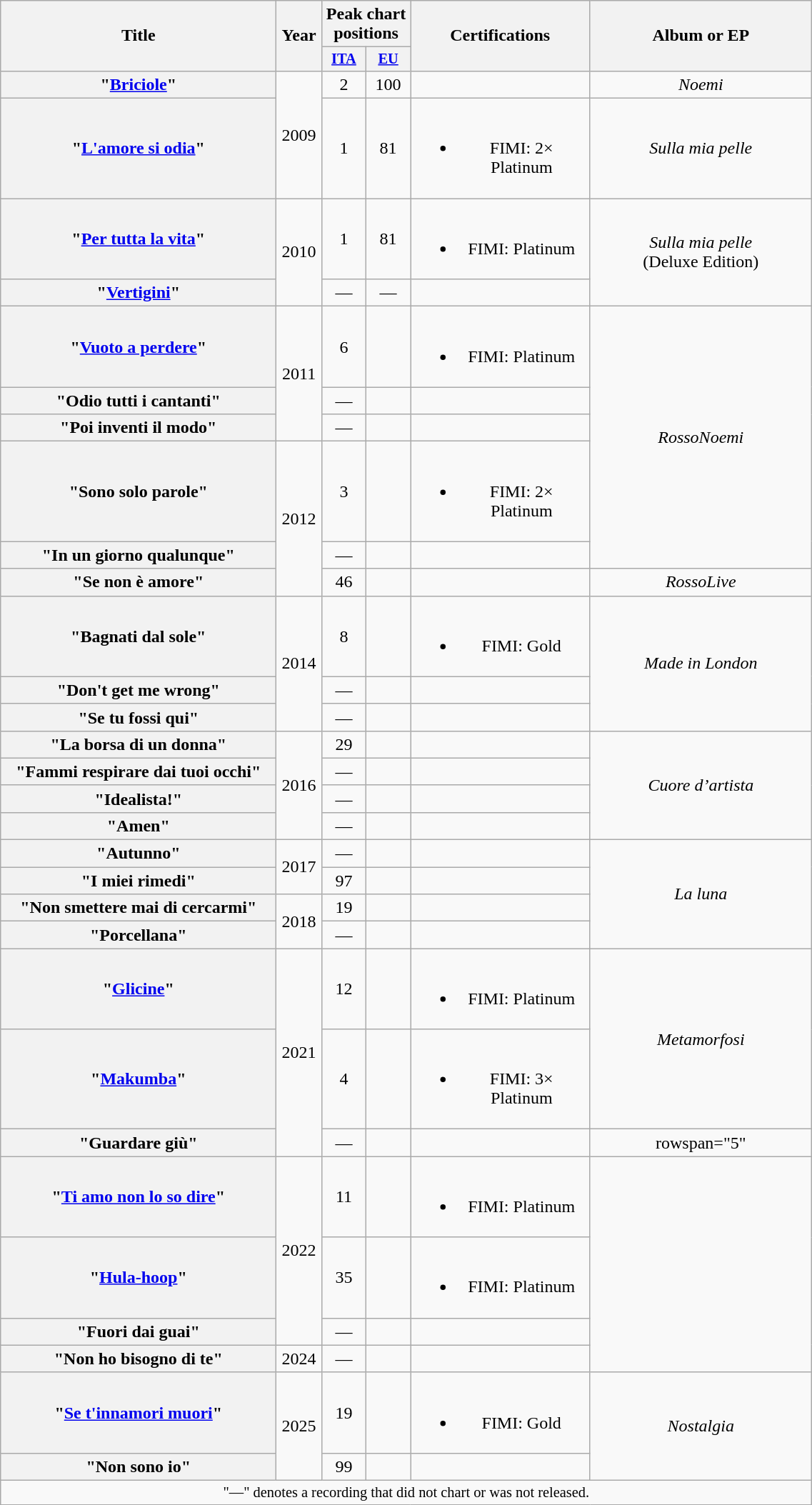<table class="wikitable plainrowheaders" style="text-align:center;" border="1">
<tr>
<th scope="col" rowspan="2" style="width:250px;">Title</th>
<th scope="col" rowspan="2" style="width:35px;">Year</th>
<th scope="col" colspan="2">Peak chart positions</th>
<th scope="col" rowspan="2" style="width:160px;">Certifications</th>
<th scope="col" rowspan="2" style="width:200px;">Album or EP</th>
</tr>
<tr>
<th scope="col" style="width:35px;font-size:85%;"><a href='#'>ITA</a><br></th>
<th scope="col" style="width:35px;font-size:85%;"><a href='#'>EU</a><br></th>
</tr>
<tr>
<th scope="row">"<a href='#'>Briciole</a>"</th>
<td rowspan="2">2009</td>
<td>2</td>
<td>100</td>
<td></td>
<td><em>Noemi</em></td>
</tr>
<tr>
<th scope="row">"<a href='#'>L'amore si odia</a>"<br></th>
<td>1</td>
<td>81</td>
<td><br><ul><li>FIMI: 2× Platinum</li></ul></td>
<td><em>Sulla mia pelle</em></td>
</tr>
<tr>
<th scope="row">"<a href='#'>Per tutta la vita</a>"</th>
<td rowspan="2">2010</td>
<td>1</td>
<td>81</td>
<td><br><ul><li>FIMI: Platinum</li></ul></td>
<td rowspan="2"><em>Sulla mia pelle</em><br>(Deluxe Edition)</td>
</tr>
<tr>
<th scope="row">"<a href='#'>Vertigini</a>"</th>
<td>—</td>
<td>—</td>
<td></td>
</tr>
<tr>
<th scope="row">"<a href='#'>Vuoto a perdere</a>"</th>
<td rowspan="3">2011</td>
<td>6</td>
<td></td>
<td><br><ul><li>FIMI: Platinum</li></ul></td>
<td rowspan="5"><em>RossoNoemi</em></td>
</tr>
<tr>
<th scope="row">"Odio tutti i cantanti"</th>
<td>—</td>
<td></td>
<td></td>
</tr>
<tr>
<th scope="row">"Poi inventi il modo"</th>
<td>—</td>
<td></td>
<td></td>
</tr>
<tr>
<th scope="row">"Sono solo parole"</th>
<td rowspan="3">2012</td>
<td>3</td>
<td></td>
<td><br><ul><li>FIMI: 2× Platinum</li></ul></td>
</tr>
<tr>
<th scope="row">"In un giorno qualunque"</th>
<td>—</td>
<td></td>
<td></td>
</tr>
<tr>
<th scope="row">"Se non è amore"</th>
<td>46</td>
<td></td>
<td></td>
<td><em>RossoLive</em></td>
</tr>
<tr>
<th scope="row">"Bagnati dal sole"</th>
<td rowspan="3">2014</td>
<td>8</td>
<td></td>
<td><br><ul><li>FIMI: Gold</li></ul></td>
<td rowspan="3"><em>Made in London</em></td>
</tr>
<tr>
<th scope="row">"Don't get me wrong"</th>
<td>—</td>
<td></td>
<td></td>
</tr>
<tr>
<th scope="row">"Se tu fossi qui"</th>
<td>—</td>
<td></td>
<td></td>
</tr>
<tr>
<th scope="row">"La borsa di un donna"</th>
<td rowspan="4">2016</td>
<td>29</td>
<td></td>
<td></td>
<td rowspan="4"><em>Cuore d’artista</em></td>
</tr>
<tr>
<th scope="row">"Fammi respirare dai tuoi occhi"</th>
<td>—</td>
<td></td>
<td></td>
</tr>
<tr>
<th scope="row">"Idealista!"</th>
<td>—</td>
<td></td>
<td></td>
</tr>
<tr>
<th scope="row">"Amen"</th>
<td>—</td>
<td></td>
<td></td>
</tr>
<tr>
<th scope="row">"Autunno"</th>
<td rowspan="2">2017</td>
<td>—</td>
<td></td>
<td></td>
<td rowspan="4"><em>La luna</em></td>
</tr>
<tr>
<th scope="row">"I miei rimedi"</th>
<td>97</td>
<td></td>
<td></td>
</tr>
<tr>
<th scope="row">"Non smettere mai di cercarmi"</th>
<td rowspan="2">2018</td>
<td>19</td>
<td></td>
<td></td>
</tr>
<tr>
<th scope="row">"Porcellana"</th>
<td>—</td>
<td></td>
<td></td>
</tr>
<tr>
<th scope="row">"<a href='#'>Glicine</a>"</th>
<td rowspan="3">2021</td>
<td>12</td>
<td></td>
<td><br><ul><li>FIMI: Platinum</li></ul></td>
<td rowspan="2"><em>Metamorfosi</em></td>
</tr>
<tr>
<th scope="row">"<a href='#'>Makumba</a>"<br></th>
<td>4</td>
<td></td>
<td><br><ul><li>FIMI: 3× Platinum</li></ul></td>
</tr>
<tr>
<th scope="row">"Guardare giù"</th>
<td>—</td>
<td></td>
<td></td>
<td>rowspan="5" </td>
</tr>
<tr>
<th scope="row">"<a href='#'>Ti amo non lo so dire</a>"</th>
<td rowspan="3">2022</td>
<td>11</td>
<td></td>
<td><br><ul><li>FIMI: Platinum</li></ul></td>
</tr>
<tr>
<th scope="row">"<a href='#'>Hula-hoop</a>"<br></th>
<td>35</td>
<td></td>
<td><br><ul><li>FIMI: Platinum</li></ul></td>
</tr>
<tr>
<th scope="row">"Fuori dai guai"<br></th>
<td>—</td>
<td></td>
<td></td>
</tr>
<tr>
<th scope="row">"Non ho bisogno di te"</th>
<td>2024</td>
<td>—</td>
<td></td>
<td></td>
</tr>
<tr>
<th scope="row">"<a href='#'>Se t'innamori muori</a>"</th>
<td rowspan="2">2025</td>
<td>19</td>
<td></td>
<td><br><ul><li>FIMI: Gold</li></ul></td>
<td rowspan="2"><em>Nostalgia</em></td>
</tr>
<tr>
<th scope="row">"Non sono io"</th>
<td>99</td>
<td></td>
<td></td>
</tr>
<tr>
<td colspan="20" style="font-size:85%;">"—" denotes a recording that did not chart or was not released.</td>
</tr>
</table>
